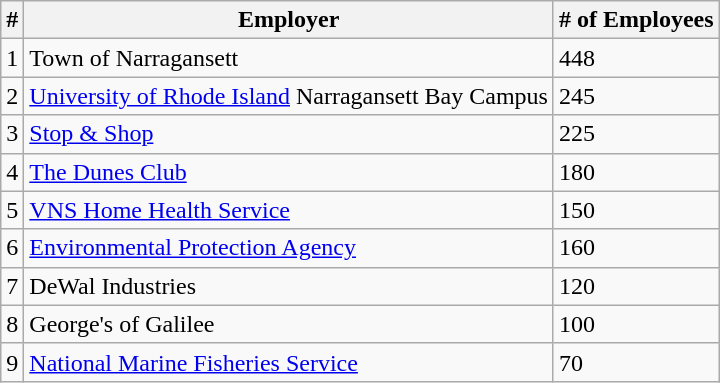<table class="wikitable">
<tr>
<th>#</th>
<th>Employer</th>
<th># of Employees</th>
</tr>
<tr>
<td>1</td>
<td>Town of Narragansett</td>
<td>448</td>
</tr>
<tr>
<td>2</td>
<td><a href='#'>University of Rhode Island</a> Narragansett Bay Campus</td>
<td>245</td>
</tr>
<tr>
<td>3</td>
<td><a href='#'>Stop & Shop</a></td>
<td>225</td>
</tr>
<tr>
<td>4</td>
<td><a href='#'>The Dunes Club</a></td>
<td>180</td>
</tr>
<tr>
<td>5</td>
<td><a href='#'>VNS Home Health Service</a></td>
<td>150</td>
</tr>
<tr>
<td>6</td>
<td><a href='#'>Environmental Protection Agency</a></td>
<td>160</td>
</tr>
<tr>
<td>7</td>
<td>DeWal Industries</td>
<td>120</td>
</tr>
<tr>
<td>8</td>
<td>George's of Galilee</td>
<td>100</td>
</tr>
<tr>
<td>9</td>
<td><a href='#'>National Marine Fisheries Service</a></td>
<td>70</td>
</tr>
</table>
